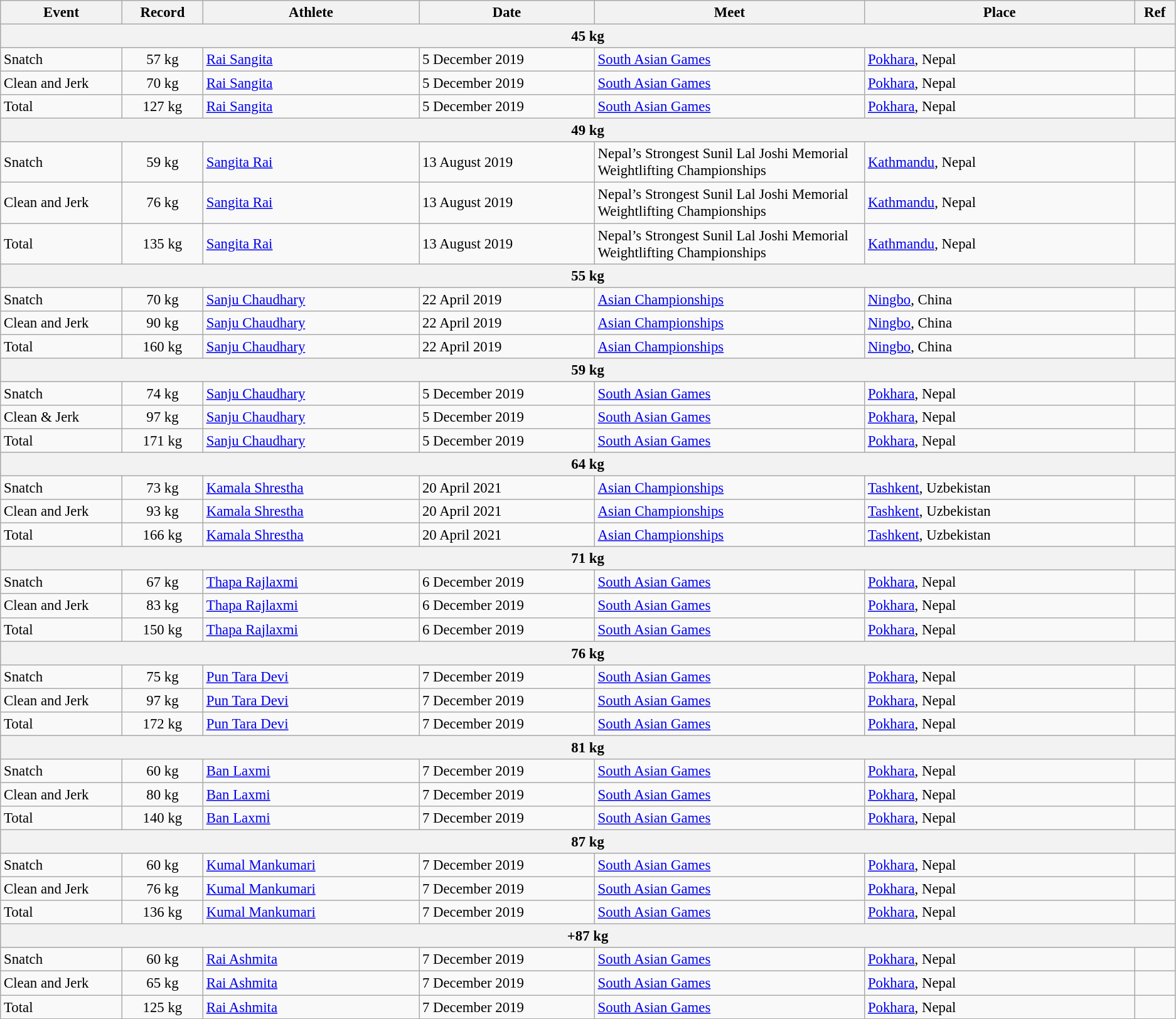<table class="wikitable" style="font-size:95%;">
<tr>
<th width=9%>Event</th>
<th width=6%>Record</th>
<th width=16%>Athlete</th>
<th width=13%>Date</th>
<th width=20%>Meet</th>
<th width=20%>Place</th>
<th width=3%>Ref</th>
</tr>
<tr bgcolor="#DDDDDD">
<th colspan="7">45 kg</th>
</tr>
<tr>
<td>Snatch</td>
<td align="center">57 kg</td>
<td><a href='#'>Rai Sangita</a></td>
<td>5 December 2019</td>
<td><a href='#'>South Asian Games</a></td>
<td><a href='#'>Pokhara</a>, Nepal</td>
<td></td>
</tr>
<tr>
<td>Clean and Jerk</td>
<td align="center">70 kg</td>
<td><a href='#'>Rai Sangita</a></td>
<td>5 December 2019</td>
<td><a href='#'>South Asian Games</a></td>
<td><a href='#'>Pokhara</a>, Nepal</td>
<td></td>
</tr>
<tr>
<td>Total</td>
<td align="center">127 kg</td>
<td><a href='#'>Rai Sangita</a></td>
<td>5 December 2019</td>
<td><a href='#'>South Asian Games</a></td>
<td><a href='#'>Pokhara</a>, Nepal</td>
<td></td>
</tr>
<tr bgcolor="#DDDDDD">
<th colspan="7">49 kg</th>
</tr>
<tr>
<td>Snatch</td>
<td align="center">59 kg</td>
<td><a href='#'>Sangita Rai</a></td>
<td>13 August 2019</td>
<td>Nepal’s Strongest Sunil Lal Joshi Memorial Weightlifting Championships</td>
<td><a href='#'>Kathmandu</a>, Nepal</td>
<td></td>
</tr>
<tr>
<td>Clean and Jerk</td>
<td align="center">76 kg</td>
<td><a href='#'>Sangita Rai</a></td>
<td>13 August 2019</td>
<td>Nepal’s Strongest Sunil Lal Joshi Memorial Weightlifting Championships</td>
<td><a href='#'>Kathmandu</a>, Nepal</td>
<td></td>
</tr>
<tr>
<td>Total</td>
<td align="center">135 kg</td>
<td><a href='#'>Sangita Rai</a></td>
<td>13 August 2019</td>
<td>Nepal’s Strongest Sunil Lal Joshi Memorial Weightlifting Championships</td>
<td><a href='#'>Kathmandu</a>, Nepal</td>
<td></td>
</tr>
<tr bgcolor="#DDDDDD">
<th colspan="7">55 kg</th>
</tr>
<tr>
<td>Snatch</td>
<td align="center">70 kg</td>
<td><a href='#'>Sanju Chaudhary</a></td>
<td>22 April 2019</td>
<td><a href='#'>Asian Championships</a></td>
<td><a href='#'>Ningbo</a>, China</td>
<td></td>
</tr>
<tr>
<td>Clean and Jerk</td>
<td align="center">90 kg</td>
<td><a href='#'>Sanju Chaudhary</a></td>
<td>22 April 2019</td>
<td><a href='#'>Asian Championships</a></td>
<td><a href='#'>Ningbo</a>, China</td>
<td></td>
</tr>
<tr>
<td>Total</td>
<td align="center">160 kg</td>
<td><a href='#'>Sanju Chaudhary</a></td>
<td>22 April 2019</td>
<td><a href='#'>Asian Championships</a></td>
<td><a href='#'>Ningbo</a>, China</td>
<td></td>
</tr>
<tr bgcolor="#DDDDDD">
<th colspan="7">59 kg</th>
</tr>
<tr>
<td>Snatch</td>
<td align="center">74 kg</td>
<td><a href='#'>Sanju Chaudhary</a></td>
<td>5 December 2019</td>
<td><a href='#'>South Asian Games</a></td>
<td><a href='#'>Pokhara</a>, Nepal</td>
<td></td>
</tr>
<tr>
<td>Clean & Jerk</td>
<td align="center">97 kg</td>
<td><a href='#'>Sanju Chaudhary</a></td>
<td>5 December 2019</td>
<td><a href='#'>South Asian Games</a></td>
<td><a href='#'>Pokhara</a>, Nepal</td>
<td></td>
</tr>
<tr>
<td>Total</td>
<td align="center">171 kg</td>
<td><a href='#'>Sanju Chaudhary</a></td>
<td>5 December 2019</td>
<td><a href='#'>South Asian Games</a></td>
<td><a href='#'>Pokhara</a>, Nepal</td>
<td></td>
</tr>
<tr bgcolor="#DDDDDD">
<th colspan="7">64 kg</th>
</tr>
<tr>
<td>Snatch</td>
<td align="center">73 kg</td>
<td><a href='#'>Kamala Shrestha</a></td>
<td>20 April 2021</td>
<td><a href='#'>Asian Championships</a></td>
<td><a href='#'>Tashkent</a>, Uzbekistan</td>
<td></td>
</tr>
<tr>
<td>Clean and Jerk</td>
<td align="center">93 kg</td>
<td><a href='#'>Kamala Shrestha</a></td>
<td>20 April 2021</td>
<td><a href='#'>Asian Championships</a></td>
<td><a href='#'>Tashkent</a>, Uzbekistan</td>
<td></td>
</tr>
<tr>
<td>Total</td>
<td align="center">166 kg</td>
<td><a href='#'>Kamala Shrestha</a></td>
<td>20 April 2021</td>
<td><a href='#'>Asian Championships</a></td>
<td><a href='#'>Tashkent</a>, Uzbekistan</td>
<td></td>
</tr>
<tr bgcolor="#DDDDDD">
<th colspan="7">71 kg</th>
</tr>
<tr>
<td>Snatch</td>
<td align="center">67 kg</td>
<td><a href='#'>Thapa Rajlaxmi</a></td>
<td>6 December 2019</td>
<td><a href='#'>South Asian Games</a></td>
<td><a href='#'>Pokhara</a>, Nepal</td>
<td></td>
</tr>
<tr>
<td>Clean and Jerk</td>
<td align="center">83 kg</td>
<td><a href='#'>Thapa Rajlaxmi</a></td>
<td>6 December 2019</td>
<td><a href='#'>South Asian Games</a></td>
<td><a href='#'>Pokhara</a>, Nepal</td>
<td></td>
</tr>
<tr>
<td>Total</td>
<td align="center">150 kg</td>
<td><a href='#'>Thapa Rajlaxmi</a></td>
<td>6 December 2019</td>
<td><a href='#'>South Asian Games</a></td>
<td><a href='#'>Pokhara</a>, Nepal</td>
<td></td>
</tr>
<tr bgcolor="#DDDDDD">
<th colspan="7">76 kg</th>
</tr>
<tr>
<td>Snatch</td>
<td align="center">75 kg</td>
<td><a href='#'>Pun Tara Devi</a></td>
<td>7 December 2019</td>
<td><a href='#'>South Asian Games</a></td>
<td><a href='#'>Pokhara</a>, Nepal</td>
<td></td>
</tr>
<tr>
<td>Clean and Jerk</td>
<td align="center">97 kg</td>
<td><a href='#'>Pun Tara Devi</a></td>
<td>7 December 2019</td>
<td><a href='#'>South Asian Games</a></td>
<td><a href='#'>Pokhara</a>, Nepal</td>
<td></td>
</tr>
<tr>
<td>Total</td>
<td align="center">172 kg</td>
<td><a href='#'>Pun Tara Devi</a></td>
<td>7 December 2019</td>
<td><a href='#'>South Asian Games</a></td>
<td><a href='#'>Pokhara</a>, Nepal</td>
<td></td>
</tr>
<tr bgcolor="#DDDDDD">
<th colspan="7">81 kg</th>
</tr>
<tr>
<td>Snatch</td>
<td align="center">60 kg</td>
<td><a href='#'>Ban Laxmi</a></td>
<td>7 December 2019</td>
<td><a href='#'>South Asian Games</a></td>
<td><a href='#'>Pokhara</a>, Nepal</td>
<td></td>
</tr>
<tr>
<td>Clean and Jerk</td>
<td align="center">80 kg</td>
<td><a href='#'>Ban Laxmi</a></td>
<td>7 December 2019</td>
<td><a href='#'>South Asian Games</a></td>
<td><a href='#'>Pokhara</a>, Nepal</td>
<td></td>
</tr>
<tr>
<td>Total</td>
<td align="center">140 kg</td>
<td><a href='#'>Ban Laxmi</a></td>
<td>7 December 2019</td>
<td><a href='#'>South Asian Games</a></td>
<td><a href='#'>Pokhara</a>, Nepal</td>
<td></td>
</tr>
<tr bgcolor="#DDDDDD">
<th colspan="7">87 kg</th>
</tr>
<tr>
<td>Snatch</td>
<td align="center">60 kg</td>
<td><a href='#'>Kumal Mankumari</a></td>
<td>7 December 2019</td>
<td><a href='#'>South Asian Games</a></td>
<td><a href='#'>Pokhara</a>, Nepal</td>
<td></td>
</tr>
<tr>
<td>Clean and Jerk</td>
<td align="center">76 kg</td>
<td><a href='#'>Kumal Mankumari</a></td>
<td>7 December 2019</td>
<td><a href='#'>South Asian Games</a></td>
<td><a href='#'>Pokhara</a>, Nepal</td>
<td></td>
</tr>
<tr>
<td>Total</td>
<td align="center">136 kg</td>
<td><a href='#'>Kumal Mankumari</a></td>
<td>7 December 2019</td>
<td><a href='#'>South Asian Games</a></td>
<td><a href='#'>Pokhara</a>, Nepal</td>
<td></td>
</tr>
<tr bgcolor="#DDDDDD">
<th colspan="7">+87 kg</th>
</tr>
<tr>
<td>Snatch</td>
<td align="center">60 kg</td>
<td><a href='#'>Rai Ashmita</a></td>
<td>7 December 2019</td>
<td><a href='#'>South Asian Games</a></td>
<td><a href='#'>Pokhara</a>, Nepal</td>
<td></td>
</tr>
<tr>
<td>Clean and Jerk</td>
<td align="center">65 kg</td>
<td><a href='#'>Rai Ashmita</a></td>
<td>7 December 2019</td>
<td><a href='#'>South Asian Games</a></td>
<td><a href='#'>Pokhara</a>, Nepal</td>
<td></td>
</tr>
<tr>
<td>Total</td>
<td align="center">125 kg</td>
<td><a href='#'>Rai Ashmita</a></td>
<td>7 December 2019</td>
<td><a href='#'>South Asian Games</a></td>
<td><a href='#'>Pokhara</a>, Nepal</td>
<td></td>
</tr>
</table>
